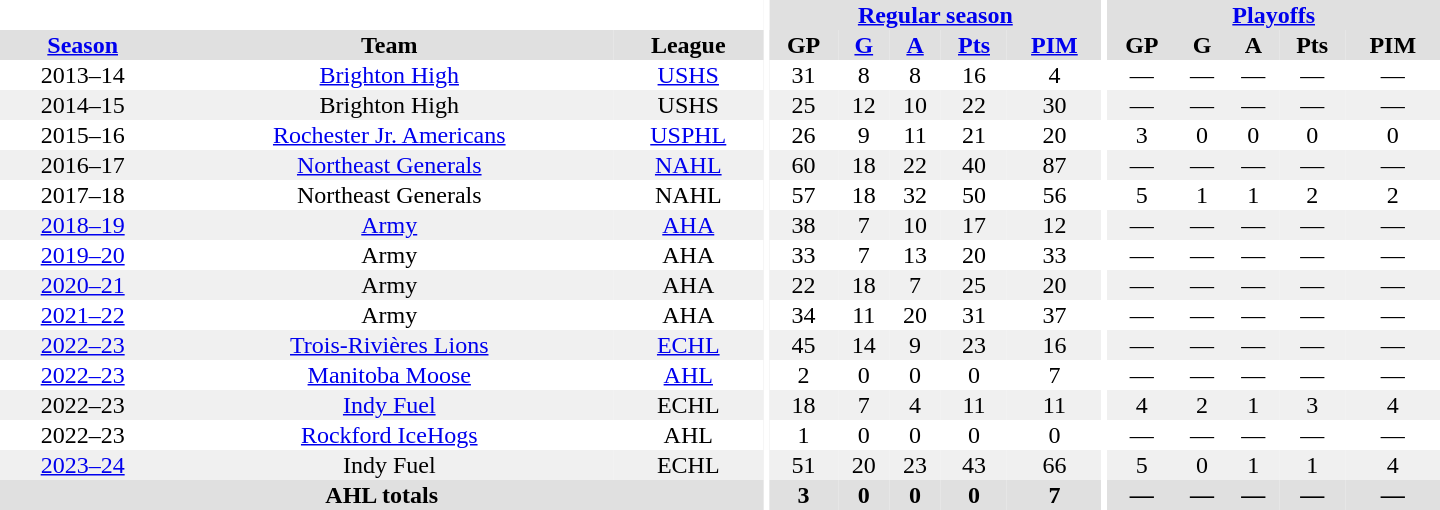<table border="0" cellpadding="1" cellspacing="0" style="text-align:center; width:60em">
<tr bgcolor="#e0e0e0">
<th colspan="3" bgcolor="#ffffff"></th>
<th rowspan="100" bgcolor="#ffffff"></th>
<th colspan="5"><a href='#'>Regular season</a></th>
<th rowspan="100" bgcolor="#ffffff"></th>
<th colspan="5"><a href='#'>Playoffs</a></th>
</tr>
<tr bgcolor="#e0e0e0">
<th><a href='#'>Season</a></th>
<th>Team</th>
<th>League</th>
<th>GP</th>
<th><a href='#'>G</a></th>
<th><a href='#'>A</a></th>
<th><a href='#'>Pts</a></th>
<th><a href='#'>PIM</a></th>
<th>GP</th>
<th>G</th>
<th>A</th>
<th>Pts</th>
<th>PIM</th>
</tr>
<tr>
<td>2013–14</td>
<td><a href='#'>Brighton High</a></td>
<td><a href='#'>USHS</a></td>
<td>31</td>
<td>8</td>
<td>8</td>
<td>16</td>
<td>4</td>
<td>—</td>
<td>—</td>
<td>—</td>
<td>—</td>
<td>—</td>
</tr>
<tr bgcolor="f0f0f0">
<td>2014–15</td>
<td>Brighton High</td>
<td>USHS</td>
<td>25</td>
<td>12</td>
<td>10</td>
<td>22</td>
<td>30</td>
<td>—</td>
<td>—</td>
<td>—</td>
<td>—</td>
<td>—</td>
</tr>
<tr>
<td>2015–16</td>
<td><a href='#'>Rochester Jr. Americans</a></td>
<td><a href='#'>USPHL</a></td>
<td>26</td>
<td>9</td>
<td>11</td>
<td>21</td>
<td>20</td>
<td>3</td>
<td>0</td>
<td>0</td>
<td>0</td>
<td>0</td>
</tr>
<tr bgcolor="f0f0f0">
<td 2016–17 NAHL season>2016–17</td>
<td><a href='#'>Northeast Generals</a></td>
<td><a href='#'>NAHL</a></td>
<td>60</td>
<td>18</td>
<td>22</td>
<td>40</td>
<td>87</td>
<td>—</td>
<td>—</td>
<td>—</td>
<td>—</td>
<td>—</td>
</tr>
<tr>
<td 2017–18 NAHL season>2017–18</td>
<td>Northeast Generals</td>
<td>NAHL</td>
<td>57</td>
<td>18</td>
<td>32</td>
<td>50</td>
<td>56</td>
<td>5</td>
<td>1</td>
<td>1</td>
<td>2</td>
<td>2</td>
</tr>
<tr bgcolor="f0f0f0">
<td><a href='#'>2018–19</a></td>
<td><a href='#'>Army</a></td>
<td><a href='#'>AHA</a></td>
<td>38</td>
<td>7</td>
<td>10</td>
<td>17</td>
<td>12</td>
<td>—</td>
<td>—</td>
<td>—</td>
<td>—</td>
<td>—</td>
</tr>
<tr>
<td><a href='#'>2019–20</a></td>
<td>Army</td>
<td>AHA</td>
<td>33</td>
<td>7</td>
<td>13</td>
<td>20</td>
<td>33</td>
<td>—</td>
<td>—</td>
<td>—</td>
<td>—</td>
<td>—</td>
</tr>
<tr bgcolor="f0f0f0">
<td><a href='#'>2020–21</a></td>
<td>Army</td>
<td>AHA</td>
<td>22</td>
<td>18</td>
<td>7</td>
<td>25</td>
<td>20</td>
<td>—</td>
<td>—</td>
<td>—</td>
<td>—</td>
<td>—</td>
</tr>
<tr>
<td><a href='#'>2021–22</a></td>
<td>Army</td>
<td>AHA</td>
<td>34</td>
<td>11</td>
<td>20</td>
<td>31</td>
<td>37</td>
<td>—</td>
<td>—</td>
<td>—</td>
<td>—</td>
<td>—</td>
</tr>
<tr bgcolor="f0f0f0">
<td><a href='#'>2022–23</a></td>
<td><a href='#'>Trois-Rivières Lions</a></td>
<td><a href='#'>ECHL</a></td>
<td>45</td>
<td>14</td>
<td>9</td>
<td>23</td>
<td>16</td>
<td>—</td>
<td>—</td>
<td>—</td>
<td>—</td>
<td>—</td>
</tr>
<tr>
<td><a href='#'>2022–23</a></td>
<td><a href='#'>Manitoba Moose</a></td>
<td><a href='#'>AHL</a></td>
<td>2</td>
<td>0</td>
<td>0</td>
<td>0</td>
<td>7</td>
<td>—</td>
<td>—</td>
<td>—</td>
<td>—</td>
<td>—</td>
</tr>
<tr bgcolor="f0f0f0">
<td>2022–23</td>
<td><a href='#'>Indy Fuel</a></td>
<td>ECHL</td>
<td>18</td>
<td>7</td>
<td>4</td>
<td>11</td>
<td>11</td>
<td>4</td>
<td>2</td>
<td>1</td>
<td>3</td>
<td>4</td>
</tr>
<tr>
<td>2022–23</td>
<td><a href='#'>Rockford IceHogs</a></td>
<td>AHL</td>
<td>1</td>
<td>0</td>
<td>0</td>
<td>0</td>
<td>0</td>
<td>—</td>
<td>—</td>
<td>—</td>
<td>—</td>
<td>—</td>
</tr>
<tr bgcolor="f0f0f0">
<td><a href='#'>2023–24</a></td>
<td>Indy Fuel</td>
<td>ECHL</td>
<td>51</td>
<td>20</td>
<td>23</td>
<td>43</td>
<td>66</td>
<td>5</td>
<td>0</td>
<td>1</td>
<td>1</td>
<td>4</td>
</tr>
<tr bgcolor="#e0e0e0">
<th colspan="3">AHL totals</th>
<th>3</th>
<th>0</th>
<th>0</th>
<th>0</th>
<th>7</th>
<th>—</th>
<th>—</th>
<th>—</th>
<th>—</th>
<th>—</th>
</tr>
</table>
